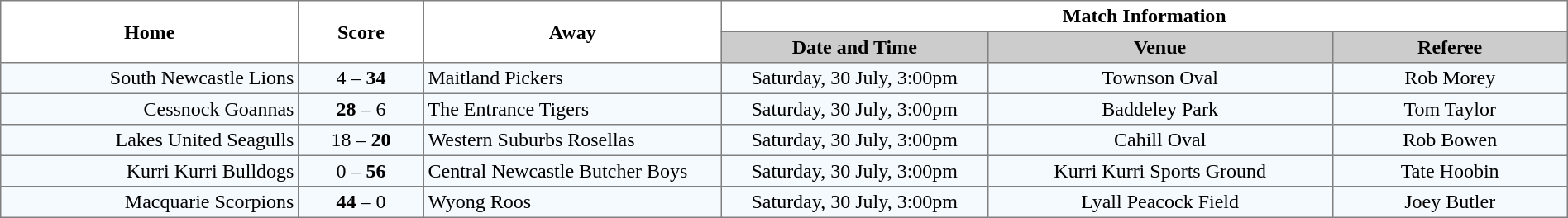<table border="1" cellpadding="3" cellspacing="0" width="100%" style="border-collapse:collapse;  text-align:center;">
<tr>
<th rowspan="2" width="19%">Home</th>
<th rowspan="2" width="8%">Score</th>
<th rowspan="2" width="19%">Away</th>
<th colspan="3">Match Information</th>
</tr>
<tr bgcolor="#CCCCCC">
<th width="17%">Date and Time</th>
<th width="22%">Venue</th>
<th width="50%">Referee</th>
</tr>
<tr style="text-align:center; background:#f5faff;">
<td align="right">South Newcastle Lions </td>
<td>4 – <strong>34</strong></td>
<td align="left"> Maitland Pickers</td>
<td>Saturday, 30 July, 3:00pm</td>
<td>Townson Oval</td>
<td>Rob Morey</td>
</tr>
<tr style="text-align:center; background:#f5faff;">
<td align="right">Cessnock Goannas </td>
<td><strong>28</strong> – 6</td>
<td align="left"> The Entrance Tigers</td>
<td>Saturday, 30 July, 3:00pm</td>
<td>Baddeley Park</td>
<td>Tom Taylor</td>
</tr>
<tr style="text-align:center; background:#f5faff;">
<td align="right">Lakes United Seagulls </td>
<td>18 – <strong>20</strong></td>
<td align="left"> Western Suburbs Rosellas</td>
<td>Saturday, 30 July, 3:00pm</td>
<td>Cahill Oval</td>
<td>Rob Bowen</td>
</tr>
<tr style="text-align:center; background:#f5faff;">
<td align="right">Kurri Kurri Bulldogs </td>
<td>0 – <strong>56</strong></td>
<td align="left"> Central Newcastle Butcher Boys</td>
<td>Saturday, 30 July, 3:00pm</td>
<td>Kurri Kurri Sports Ground</td>
<td>Tate Hoobin</td>
</tr>
<tr style="text-align:center; background:#f5faff;">
<td align="right">Macquarie Scorpions </td>
<td><strong>44</strong> – 0</td>
<td align="left"> Wyong Roos</td>
<td>Saturday, 30 July, 3:00pm</td>
<td>Lyall Peacock Field</td>
<td>Joey Butler</td>
</tr>
</table>
